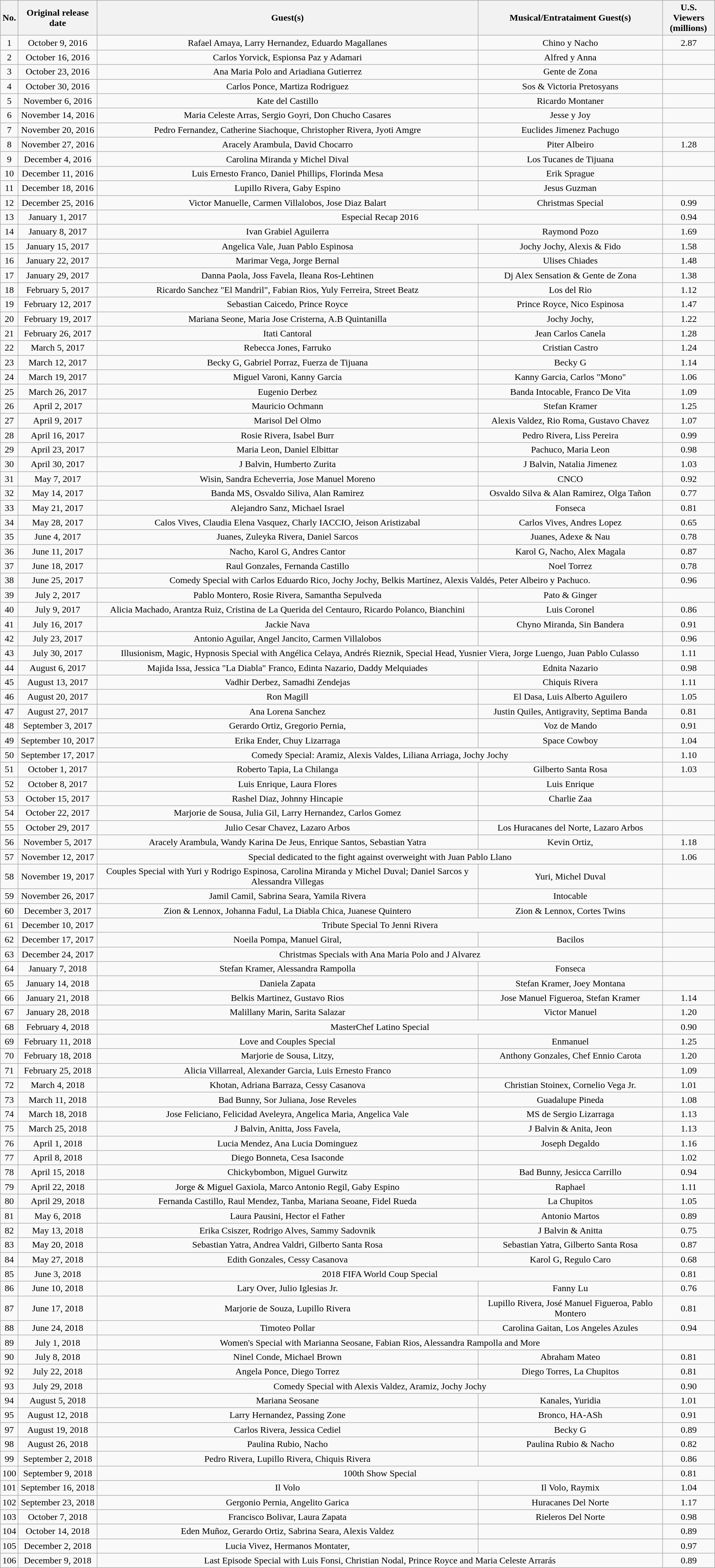<table class="wikitable sortable" style="text-align: center">
<tr>
<th>No.</th>
<th>Original release date</th>
<th>Guest(s)</th>
<th>Musical/Entrataiment Guest(s)</th>
<th><strong>U.S.</strong> <strong>Viewers</strong><br><strong>(millions) </strong></th>
</tr>
<tr>
<td>1</td>
<td>October 9, 2016</td>
<td>Rafael Amaya, Larry Hernandez, Eduardo Magallanes</td>
<td>Chino y Nacho</td>
<td>2.87</td>
</tr>
<tr>
<td>2</td>
<td>October 16, 2016</td>
<td>Carlos Yorvick, Espionsa Paz y Adamari</td>
<td>Alfred y Anna</td>
<td></td>
</tr>
<tr>
<td>3</td>
<td>October 23, 2016</td>
<td>Ana Maria Polo and Ariadiana Gutierrez</td>
<td>Gente de Zona</td>
<td></td>
</tr>
<tr>
<td>4</td>
<td>October 30, 2016</td>
<td>Carlos Ponce, Martiza Rodriguez</td>
<td>Sos & Victoria Pretosyans</td>
<td></td>
</tr>
<tr>
<td>5</td>
<td>November 6, 2016</td>
<td>Kate del Castillo</td>
<td>Ricardo Montaner</td>
<td></td>
</tr>
<tr>
<td>6</td>
<td>November 14, 2016</td>
<td>Maria Celeste Arras, Sergio Goyri, Don Chucho Casares</td>
<td>Jesse y Joy</td>
<td></td>
</tr>
<tr>
<td>7</td>
<td>November 20, 2016</td>
<td>Pedro Fernandez, Catherine Siachoque, Christopher Rivera, Jyoti Amgre</td>
<td>Euclides Jimenez Pachugo</td>
<td></td>
</tr>
<tr>
<td>8</td>
<td>November 27, 2016</td>
<td>Aracely Arambula, David Chocarro</td>
<td>Piter Albeiro</td>
<td>1.28</td>
</tr>
<tr>
<td>9</td>
<td>December 4, 2016</td>
<td>Carolina Miranda y Michel Dival</td>
<td>Los Tucanes de Tijuana</td>
<td></td>
</tr>
<tr>
<td>10</td>
<td>December 11, 2016</td>
<td>Luis Ernesto Franco, Daniel Phillips, Florinda Mesa</td>
<td>Erik Sprague</td>
<td></td>
</tr>
<tr>
<td>11</td>
<td>December 18, 2016</td>
<td>Lupillo Rivera, Gaby Espino</td>
<td>Jesus Guzman</td>
<td></td>
</tr>
<tr>
<td>12</td>
<td>December 25, 2016</td>
<td>Victor Manuelle, Carmen Villalobos, Jose Diaz Balart</td>
<td>Christmas Special</td>
<td>0.99</td>
</tr>
<tr>
<td>13</td>
<td>January 1, 2017</td>
<td colspan="2">Especial Recap 2016</td>
<td>0.94</td>
</tr>
<tr>
<td>14</td>
<td>January 8, 2017</td>
<td>Ivan Grabiel Aguilerra</td>
<td>Raymond Pozo</td>
<td>1.69</td>
</tr>
<tr>
<td>15</td>
<td>January 15, 2017</td>
<td>Angelica Vale, Juan Pablo Espinosa</td>
<td>Jochy Jochy, Alexis & Fido</td>
<td>1.58</td>
</tr>
<tr>
<td>16</td>
<td>January 22, 2017</td>
<td>Marimar Vega, Jorge Bernal</td>
<td>Ulises Chiades</td>
<td>1.48</td>
</tr>
<tr>
<td>17</td>
<td>January 29, 2017</td>
<td>Danna Paola, Joss Favela, Ileana Ros-Lehtinen</td>
<td>Dj Alex Sensation & Gente de Zona</td>
<td>1.38</td>
</tr>
<tr>
<td>18</td>
<td>February 5, 2017</td>
<td>Ricardo Sanchez "El Mandril", Fabian Rios, Yuly Ferreira, Street Beatz</td>
<td>Los del Rio</td>
<td>1.12</td>
</tr>
<tr>
<td>19</td>
<td>February 12, 2017</td>
<td>Sebastian Caicedo, Prince Royce</td>
<td>Prince Royce, Nico Espinosa</td>
<td>1.47</td>
</tr>
<tr>
<td>20</td>
<td>February 19, 2017</td>
<td>Mariana Seone, Maria Jose Cristerna, A.B Quintanilla</td>
<td>Jochy Jochy,</td>
<td>1.22</td>
</tr>
<tr>
<td>21</td>
<td>February 26, 2017</td>
<td>Itati Cantoral</td>
<td>Jean Carlos Canela</td>
<td>1.28</td>
</tr>
<tr>
<td>22</td>
<td>March 5, 2017</td>
<td>Rebecca Jones, Farruko</td>
<td>Cristian Castro</td>
<td>1.24</td>
</tr>
<tr>
<td>23</td>
<td>March 12, 2017</td>
<td>Becky G, Gabriel Porraz, Fuerza de Tijuana</td>
<td>Becky G</td>
<td>1.14</td>
</tr>
<tr>
<td>24</td>
<td>March 19, 2017</td>
<td>Miguel Varoni, Kanny Garcia</td>
<td>Kanny Garcia, Carlos "Mono"</td>
<td>1.06</td>
</tr>
<tr>
<td>25</td>
<td>March 26, 2017</td>
<td>Eugenio Derbez</td>
<td>Banda Intocable, Franco De Vita</td>
<td>1.09</td>
</tr>
<tr>
<td>26</td>
<td>April 2, 2017</td>
<td>Mauricio Ochmann</td>
<td>Stefan Kramer</td>
<td>1.25</td>
</tr>
<tr>
<td>27</td>
<td>April 9, 2017</td>
<td>Marisol Del Olmo</td>
<td>Alexis Valdez, Rio Roma, Gustavo Chavez</td>
<td>1.07</td>
</tr>
<tr>
<td>28</td>
<td>April 16, 2017</td>
<td>Rosie Rivera, Isabel Burr</td>
<td>Pedro Rivera, Liss Pereira</td>
<td>0.99</td>
</tr>
<tr>
<td>29</td>
<td>April 23, 2017</td>
<td>Maria Leon, Daniel Elbittar</td>
<td>Pachuco, Maria Leon</td>
<td>0.98</td>
</tr>
<tr>
<td>30</td>
<td>April 30, 2017</td>
<td>J Balvin, Humberto Zurita</td>
<td>J Balvin, Natalia Jimenez</td>
<td>1.03</td>
</tr>
<tr>
<td>31</td>
<td>May 7, 2017</td>
<td>Wisin, Sandra Echeverria, Jose Manuel Moreno</td>
<td>CNCO</td>
<td>0.92</td>
</tr>
<tr>
<td>32</td>
<td>May 14, 2017</td>
<td>Banda MS, Osvaldo Siliva, Alan Ramirez</td>
<td>Osvaldo Silva & Alan Ramirez, Olga Tañon</td>
<td>0.77</td>
</tr>
<tr>
<td>33</td>
<td>May 21, 2017</td>
<td>Alejandro Sanz, Michael Israel</td>
<td>Fonseca</td>
<td>0.81</td>
</tr>
<tr>
<td>34</td>
<td>May 28, 2017</td>
<td>Calos Vives, Claudia Elena Vasquez, Charly IACCIO, Jeison Aristizabal</td>
<td>Carlos Vives, Andres Lopez</td>
<td>0.65</td>
</tr>
<tr>
<td>35</td>
<td>June 4, 2017</td>
<td>Juanes, Zuleyka Rivera, Daniel Sarcos</td>
<td>Juanes, Adexe & Nau</td>
<td>0.78</td>
</tr>
<tr>
<td>36</td>
<td>June 11, 2017</td>
<td>Nacho, Karol G, Andres Cantor</td>
<td>Karol G, Nacho, Alex Magala</td>
<td>0.87</td>
</tr>
<tr>
<td>37</td>
<td>June 18, 2017</td>
<td>Raul Gonzales, Fernanda Castillo</td>
<td>Noel Torrez</td>
<td>0.78</td>
</tr>
<tr>
<td>38</td>
<td>June 25, 2017</td>
<td colspan="2">Comedy Special with Carlos Eduardo Rico, Jochy Jochy, Belkis Martínez, Alexis Valdés, Peter Albeiro y Pachuco.</td>
<td>0.96</td>
</tr>
<tr>
<td>39</td>
<td>July 2, 2017</td>
<td>Pablo Montero, Rosie Rivera, Samantha Sepulveda</td>
<td>Pato & Ginger</td>
<td></td>
</tr>
<tr>
<td>40</td>
<td>July 9, 2017</td>
<td>Alicia Machado, Arantza Ruiz, Cristina de La Querida del Centauro, Ricardo Polanco, Bianchini</td>
<td>Luis Coronel</td>
<td>0.86</td>
</tr>
<tr>
<td>41</td>
<td>July 16, 2017</td>
<td>Jackie Nava</td>
<td>Chyno Miranda, Sin Bandera</td>
<td>0.91</td>
</tr>
<tr>
<td>42</td>
<td>July 23, 2017</td>
<td>Antonio Aguilar, Angel Jancito, Carmen Villalobos</td>
<td></td>
<td>0.96</td>
</tr>
<tr>
<td>43</td>
<td>July 30, 2017</td>
<td colspan="2">Illusionism, Magic, Hypnosis Special with  Angélica Celaya, Andrés Rieznik, Special Head, Yusnier Viera, Jorge Luengo, Juan Pablo Culasso</td>
<td>1.11</td>
</tr>
<tr>
<td>44</td>
<td>August 6, 2017</td>
<td>Majida Issa, Jessica "La Diabla" Franco, Edinta Nazario, Daddy Melquiades</td>
<td>Ednita Nazario</td>
<td>0.98</td>
</tr>
<tr>
<td>45</td>
<td>August 13, 2017</td>
<td>Vadhir Derbez, Samadhi Zendejas</td>
<td>Chiquis Rivera</td>
<td>1.11</td>
</tr>
<tr>
<td>46</td>
<td>August 20, 2017</td>
<td>Ron Magill</td>
<td>El Dasa, Luis Alberto Aguilero</td>
<td>1.05</td>
</tr>
<tr>
<td>47</td>
<td>August 27, 2017</td>
<td>Ana Lorena Sanchez</td>
<td>Justin Quiles, Antigravity, Septima Banda</td>
<td>0.81</td>
</tr>
<tr>
<td>48</td>
<td>September 3, 2017</td>
<td>Gerardo Ortiz, Gregorio Pernia,</td>
<td>Voz de Mando</td>
<td>0.91</td>
</tr>
<tr>
<td>49</td>
<td>September 10, 2017</td>
<td>Erika Ender, Chuy Lizarraga</td>
<td>Space Cowboy</td>
<td>1.04</td>
</tr>
<tr>
<td>50</td>
<td>September 17, 2017</td>
<td colspan="2">Comedy Special: Aramiz, Alexis Valdes, Liliana Arriaga, Jochy Jochy</td>
<td>1.10</td>
</tr>
<tr>
<td>51</td>
<td>October 1, 2017</td>
<td>Roberto Tapia, La Chilanga</td>
<td>Gilberto Santa Rosa</td>
<td>1.03</td>
</tr>
<tr>
<td>52</td>
<td>October 8, 2017</td>
<td>Luis Enrique, Laura Flores</td>
<td>Luis Enrique</td>
<td></td>
</tr>
<tr>
<td>53</td>
<td>October 15, 2017</td>
<td>Rashel Diaz, Johnny Hincapie</td>
<td>Charlie Zaa</td>
<td></td>
</tr>
<tr>
<td>54</td>
<td>October 22, 2017</td>
<td>Marjorie de Sousa, Julia Gil, Larry Hernandez, Carlos Gomez</td>
<td></td>
<td></td>
</tr>
<tr>
<td>55</td>
<td>October 29, 2017</td>
<td>Julio Cesar Chavez, Lazaro Arbos</td>
<td>Los Huracanes del Norte, Lazaro Arbos</td>
<td></td>
</tr>
<tr>
<td>56</td>
<td>November 5, 2017</td>
<td>Aracely Arambula, Wandy Karina De Jeus, Enrique Santos, Sebastian Yatra</td>
<td>Kevin Ortiz,</td>
<td>1.18</td>
</tr>
<tr>
<td>57</td>
<td>November 12, 2017</td>
<td colspan="2">Special dedicated to the fight against overweight with Juan Pablo Llano</td>
<td>1.06</td>
</tr>
<tr>
<td>58</td>
<td>November 19, 2017</td>
<td>Couples Special with Yuri y Rodrigo Espinosa, Carolina Miranda y Michel Duval; Daniel Sarcos y Alessandra Villegas</td>
<td>Yuri, Michel Duval</td>
<td></td>
</tr>
<tr>
<td>59</td>
<td>November 26, 2017</td>
<td>Jamil Camil, Sabrina Seara, Yamila Rivera</td>
<td>Intocable</td>
<td></td>
</tr>
<tr>
<td>60</td>
<td>December 3, 2017</td>
<td>Zion & Lennox, Johanna Fadul, La Diabla Chica, Juanese Quintero</td>
<td>Zion & Lennox, Cortes Twins</td>
<td></td>
</tr>
<tr>
<td>61</td>
<td>December 10, 2017</td>
<td colspan="2">Tribute Special To Jenni Rivera</td>
<td></td>
</tr>
<tr>
<td>62</td>
<td>December 17, 2017</td>
<td>Noeila Pompa, Manuel Giral,</td>
<td>Bacilos</td>
<td></td>
</tr>
<tr>
<td>63</td>
<td>December 24, 2017</td>
<td colspan="2">Christmas Specials with Ana Maria Polo and J Alvarez</td>
<td></td>
</tr>
<tr>
<td>64</td>
<td>January 7, 2018</td>
<td>Stefan Kramer, Alessandra Rampolla</td>
<td>Fonseca</td>
<td></td>
</tr>
<tr>
<td>65</td>
<td>January 14, 2018</td>
<td>Daniela Zapata</td>
<td>Stefan Kramer, Joey Montana</td>
<td></td>
</tr>
<tr>
<td>66</td>
<td>January 21, 2018</td>
<td>Belkis Martinez, Gustavo Rios</td>
<td>Jose Manuel Figueroa, Stefan Kramer</td>
<td>1.14</td>
</tr>
<tr>
<td>67</td>
<td>January 28, 2018</td>
<td>Malillany Marin, Sarita Salazar</td>
<td>Victor Manuel</td>
<td>1.20</td>
</tr>
<tr>
<td>68</td>
<td>February 4, 2018</td>
<td colspan="2">MasterChef Latino Special</td>
<td>0.90</td>
</tr>
<tr>
<td>69</td>
<td>February 11, 2018</td>
<td>Love and Couples Special</td>
<td>Enmanuel</td>
<td>1.25</td>
</tr>
<tr>
<td>70</td>
<td>February 18, 2018</td>
<td>Marjorie de Sousa, Litzy,</td>
<td>Anthony Gonzales, Chef Ennio Carota</td>
<td>1.20</td>
</tr>
<tr>
<td>71</td>
<td>February 25, 2018</td>
<td>Alicia Villarreal, Alexander Garcia, Luis Ernesto Franco</td>
<td></td>
<td>1.09</td>
</tr>
<tr>
<td>72</td>
<td>March 4, 2018</td>
<td>Khotan, Adriana Barraza, Cessy Casanova</td>
<td>Christian Stoinex, Cornelio Vega Jr.</td>
<td>1.01</td>
</tr>
<tr>
<td>73</td>
<td>March 11, 2018</td>
<td>Bad Bunny, Sor Juliana, Jose Reveles</td>
<td>Guadalupe Pineda</td>
<td>1.08</td>
</tr>
<tr>
<td>74</td>
<td>March 18, 2018</td>
<td>Jose Feliciano, Felicidad Aveleyra, Angelica Maria, Angelica Vale</td>
<td>MS de Sergio Lizarraga</td>
<td>1.13</td>
</tr>
<tr>
<td>75</td>
<td>March 25, 2018</td>
<td>J Balvin, Anitta, Joss Favela,</td>
<td>J Balvin & Anita, Jeon</td>
<td>1.13</td>
</tr>
<tr>
<td>76</td>
<td>April 1, 2018</td>
<td>Lucia Mendez, Ana Lucia Dominguez</td>
<td>Joseph Degaldo</td>
<td>1.16</td>
</tr>
<tr>
<td>77</td>
<td>April 8, 2018</td>
<td>Diego Bonneta, Cesa Isaconde</td>
<td></td>
<td>1.02</td>
</tr>
<tr>
<td>78</td>
<td>April 15, 2018</td>
<td>Chickybombon, Miguel Gurwitz</td>
<td>Bad Bunny, Jesicca Carrillo</td>
<td>0.94</td>
</tr>
<tr>
<td>79</td>
<td>April 22, 2018</td>
<td>Jorge & Miguel Gaxiola, Marco Antonio Regil, Gaby Espino</td>
<td>Raphael</td>
<td>1.11</td>
</tr>
<tr>
<td>80</td>
<td>April 29, 2018</td>
<td>Fernanda Castillo, Raul Mendez, Tanba, Mariana Seoane, Fidel Rueda</td>
<td>La Chupitos</td>
<td>1.05</td>
</tr>
<tr>
<td>81</td>
<td>May 6, 2018</td>
<td>Laura Pausini, Hector el Father</td>
<td>Antonio Martos</td>
<td>0.89</td>
</tr>
<tr>
<td>82</td>
<td>May 13, 2018</td>
<td>Erika Csiszer, Rodrigo Alves, Sammy Sadovnik</td>
<td>J Balvin & Anitta</td>
<td>0.75</td>
</tr>
<tr>
<td>83</td>
<td>May 20, 2018</td>
<td>Sebastian Yatra, Andrea Valdri, Gilberto Santa Rosa</td>
<td>Sebastian Yatra, Gilberto Santa Rosa</td>
<td>0.87</td>
</tr>
<tr>
<td>84</td>
<td>May 27, 2018</td>
<td>Edith Gonzales, Cessy Casanova</td>
<td>Karol G, Regulo Caro</td>
<td>0.68</td>
</tr>
<tr>
<td>85</td>
<td>June 3, 2018</td>
<td colspan="2">2018 FIFA World Coup Special</td>
<td>0.81</td>
</tr>
<tr>
<td>86</td>
<td>June 10, 2018</td>
<td>Lary Over, Julio Iglesias Jr.</td>
<td>Fanny Lu</td>
<td>0.76</td>
</tr>
<tr>
<td>87</td>
<td>June 17, 2018</td>
<td>Marjorie de Souza, Lupillo Rivera</td>
<td>Lupillo Rivera, José Manuel Figueroa, Pablo Montero</td>
<td>0.81</td>
</tr>
<tr>
<td>88</td>
<td>June 24, 2018</td>
<td>Timoteo Pollar</td>
<td>Carolina Gaitan, Los Angeles Azules</td>
<td>0.94</td>
</tr>
<tr>
<td>89</td>
<td>July 1, 2018</td>
<td colspan="2">Women's Special with Marianna Seosane, Fabian Rios, Alessandra Rampolla and More</td>
<td></td>
</tr>
<tr>
<td>90</td>
<td>July 8, 2018</td>
<td>Ninel Conde, Michael Brown</td>
<td>Abraham Mateo</td>
<td>0.81</td>
</tr>
<tr>
<td>92</td>
<td>July 22, 2018</td>
<td>Angela Ponce, Diego Torrez</td>
<td>Diego Torres, La Chupitos</td>
<td>0.81</td>
</tr>
<tr>
<td>93</td>
<td>July 29, 2018</td>
<td colspan="2">Comedy Special with Alexis Valdez, Aramiz, Jochy Jochy</td>
<td>0.90</td>
</tr>
<tr>
<td>94</td>
<td>August 5, 2018</td>
<td>Mariana Seosane</td>
<td>Kanales, Yuridia</td>
<td>1.01</td>
</tr>
<tr>
<td>95</td>
<td>August 12, 2018</td>
<td>Larry Hernandez, Passing Zone</td>
<td>Bronco, HA-ASh</td>
<td>0.91</td>
</tr>
<tr>
<td>97</td>
<td>August 19, 2018</td>
<td>Carlos Rivera, Jessica Cediel</td>
<td>Becky G</td>
<td>0.89</td>
</tr>
<tr>
<td>98</td>
<td>August 26, 2018</td>
<td>Paulina Rubio, Nacho</td>
<td>Paulina Rubio & Nacho</td>
<td>0.82</td>
</tr>
<tr>
<td>99</td>
<td>September 2, 2018</td>
<td>Pedro Rivera, Lupillo Rivera, Chiquis Rivera</td>
<td></td>
<td>0.86</td>
</tr>
<tr>
<td>100</td>
<td>September 9, 2018</td>
<td colspan="2">100th Show Special</td>
<td>0.81</td>
</tr>
<tr>
<td>101</td>
<td>September 16, 2018</td>
<td>Il Volo</td>
<td>Il Volo, Raymix</td>
<td>1.04</td>
</tr>
<tr>
<td>102</td>
<td>September 23, 2018</td>
<td>Gergonio Pernia, Angelito Garica</td>
<td>Huracanes Del Norte</td>
<td>1.17</td>
</tr>
<tr>
<td>103</td>
<td>October 7, 2018</td>
<td>Francisco Bolivar, Laura Zapata</td>
<td>Rieleros Del Norte</td>
<td>0.98</td>
</tr>
<tr>
<td>104</td>
<td>October 14, 2018</td>
<td>Eden Muñoz, Gerardo Ortiz, Sabrina Seara, Alexis Valdez</td>
<td></td>
<td>0.89</td>
</tr>
<tr>
<td>105</td>
<td>December 2, 2018</td>
<td>Lucia Vivez, Hermanos Montater,</td>
<td></td>
<td>0.97</td>
</tr>
<tr>
<td>106</td>
<td>December 9, 2018</td>
<td colspan="2">Last Episode Special with Luis Fonsi, Christian Nodal, Prince Royce and Maria Celeste Arrarás</td>
<td>0.89</td>
</tr>
</table>
